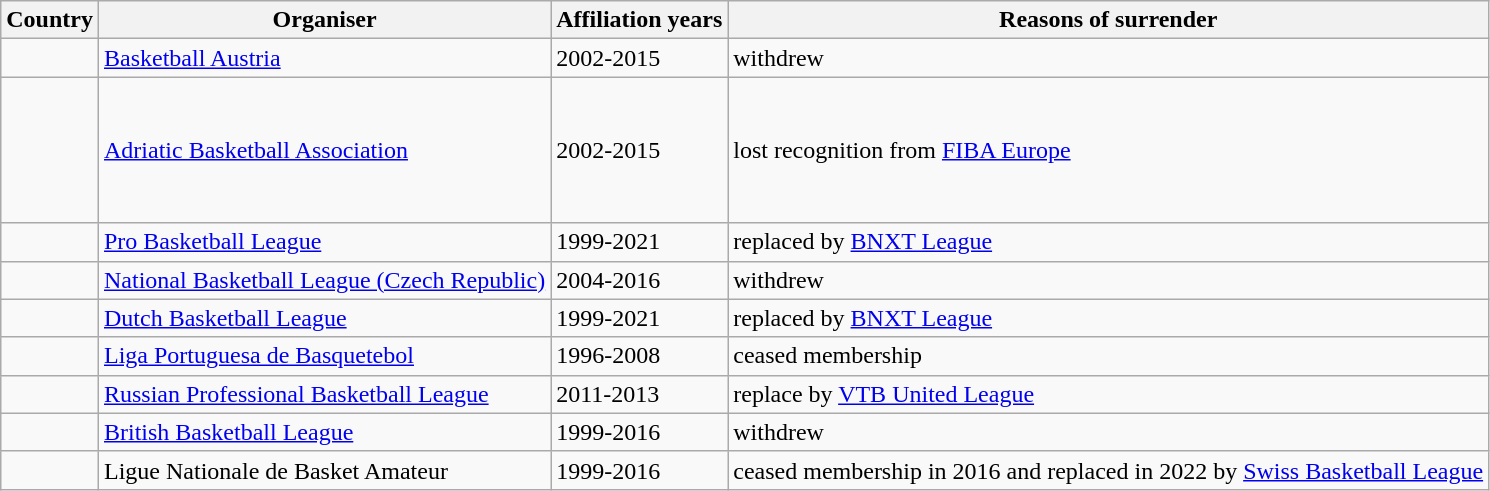<table class="wikitable">
<tr>
<th>Country</th>
<th>Organiser</th>
<th>Affiliation years</th>
<th>Reasons of surrender</th>
</tr>
<tr>
<td></td>
<td><a href='#'>Basketball Austria</a></td>
<td>2002-2015</td>
<td>withdrew</td>
</tr>
<tr>
<td><br><br><br><br><br></td>
<td><a href='#'>Adriatic Basketball Association</a></td>
<td>2002-2015</td>
<td>lost recognition from <a href='#'>FIBA Europe</a></td>
</tr>
<tr>
<td></td>
<td><a href='#'>Pro Basketball League</a></td>
<td>1999-2021</td>
<td>replaced by <a href='#'>BNXT League</a></td>
</tr>
<tr>
<td></td>
<td><a href='#'>National Basketball League (Czech Republic)</a></td>
<td>2004-2016</td>
<td>withdrew</td>
</tr>
<tr>
<td></td>
<td><a href='#'>Dutch Basketball League</a></td>
<td>1999-2021</td>
<td>replaced by <a href='#'>BNXT League</a></td>
</tr>
<tr>
<td></td>
<td><a href='#'>Liga Portuguesa de Basquetebol</a></td>
<td>1996-2008</td>
<td>ceased membership</td>
</tr>
<tr>
<td></td>
<td><a href='#'>Russian Professional Basketball League</a></td>
<td>2011-2013</td>
<td>replace by <a href='#'>VTB United League</a></td>
</tr>
<tr>
<td></td>
<td><a href='#'>British Basketball League</a></td>
<td>1999-2016</td>
<td>withdrew</td>
</tr>
<tr>
<td></td>
<td>Ligue Nationale de Basket Amateur</td>
<td>1999-2016</td>
<td>ceased membership in 2016 and replaced in 2022 by <a href='#'>Swiss Basketball League</a></td>
</tr>
</table>
